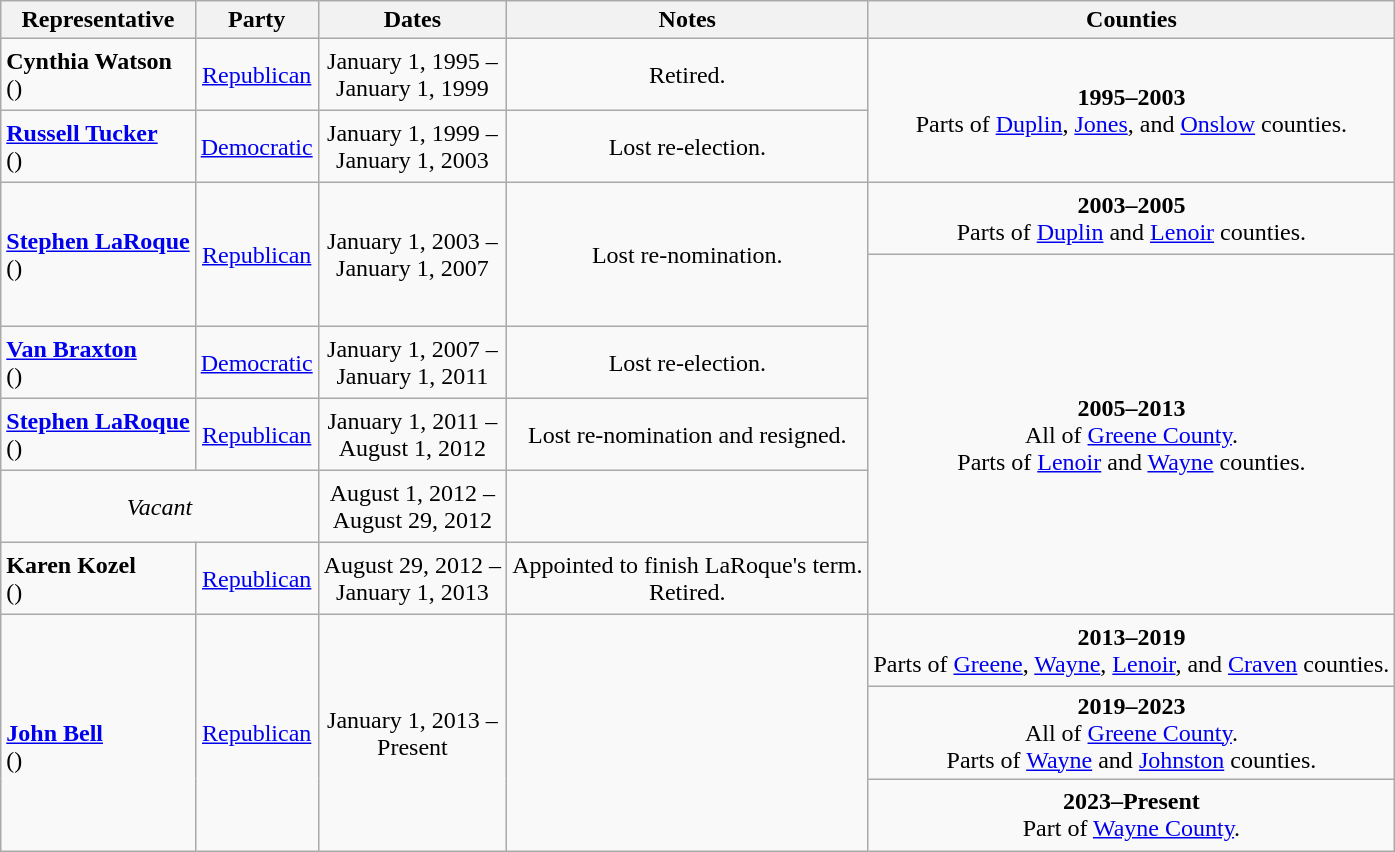<table class=wikitable style="text-align:center">
<tr>
<th>Representative</th>
<th>Party</th>
<th>Dates</th>
<th>Notes</th>
<th>Counties</th>
</tr>
<tr style="height:3em">
<td align=left><strong>Cynthia Watson</strong><br>()</td>
<td><a href='#'>Republican</a></td>
<td nowrap>January 1, 1995 – <br> January 1, 1999</td>
<td>Retired.</td>
<td rowspan=2><strong>1995–2003</strong><br> Parts of <a href='#'>Duplin</a>, <a href='#'>Jones</a>, and <a href='#'>Onslow</a> counties.</td>
</tr>
<tr style="height:3em">
<td align=left><strong><a href='#'>Russell Tucker</a></strong><br>()</td>
<td><a href='#'>Democratic</a></td>
<td nowrap>January 1, 1999 – <br> January 1, 2003</td>
<td>Lost re-election.</td>
</tr>
<tr style="height:3em">
<td rowspan=2 align=left><strong><a href='#'>Stephen LaRoque</a></strong><br>()</td>
<td rowspan=2 ><a href='#'>Republican</a></td>
<td rowspan=2 nowrap>January 1, 2003 – <br> January 1, 2007</td>
<td rowspan=2>Lost re-nomination.</td>
<td><strong>2003–2005</strong><br> Parts of <a href='#'>Duplin</a> and <a href='#'>Lenoir</a> counties.</td>
</tr>
<tr style="height:3em">
<td rowspan=5><strong>2005–2013</strong><br> All of <a href='#'>Greene County</a>. <br> Parts of <a href='#'>Lenoir</a> and <a href='#'>Wayne</a> counties.</td>
</tr>
<tr style="height:3em">
<td align=left><strong><a href='#'>Van Braxton</a></strong><br>()</td>
<td><a href='#'>Democratic</a></td>
<td nowrap>January 1, 2007 – <br> January 1, 2011</td>
<td>Lost re-election.</td>
</tr>
<tr style="height:3em">
<td align=left><strong><a href='#'>Stephen LaRoque</a></strong><br>()</td>
<td><a href='#'>Republican</a></td>
<td nowrap>January 1, 2011 – <br> August 1, 2012</td>
<td>Lost re-nomination and resigned.</td>
</tr>
<tr style="height:3em">
<td colspan=2><em>Vacant</em></td>
<td nowrap>August 1, 2012 – <br> August 29, 2012</td>
<td></td>
</tr>
<tr style="height:3em">
<td align=left><strong>Karen Kozel</strong><br>()</td>
<td><a href='#'>Republican</a></td>
<td nowrap>August 29, 2012 – <br> January 1, 2013</td>
<td>Appointed to finish LaRoque's term. <br> Retired.</td>
</tr>
<tr style="height:3em">
<td rowspan=3 align=left><br><strong><a href='#'>John Bell</a></strong><br>()</td>
<td rowspan=3 ><a href='#'>Republican</a></td>
<td rowspan=3 nowrap>January 1, 2013 – <br> Present</td>
<td rowspan=3></td>
<td><strong>2013–2019</strong><br> Parts of <a href='#'>Greene</a>, <a href='#'>Wayne</a>, <a href='#'>Lenoir</a>, and <a href='#'>Craven</a> counties.</td>
</tr>
<tr style="height:3em">
<td><strong>2019–2023</strong><br> All of <a href='#'>Greene County</a>. <br> Parts of <a href='#'>Wayne</a> and <a href='#'>Johnston</a> counties.</td>
</tr>
<tr style="height:3em">
<td><strong>2023–Present</strong><br> Part of <a href='#'>Wayne County</a>.</td>
</tr>
</table>
